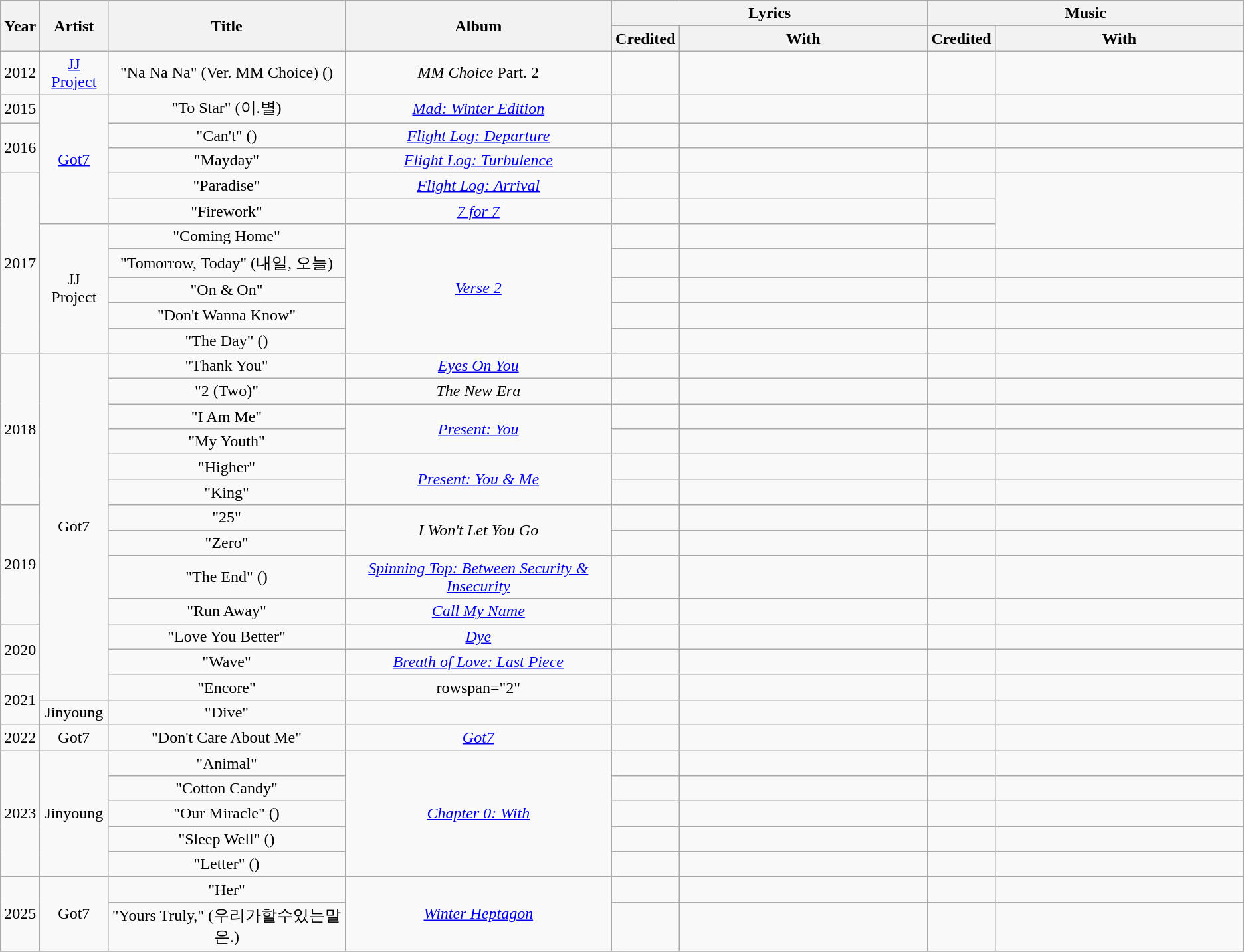<table class="wikitable" style="text-align:center">
<tr>
<th rowspan="2">Year</th>
<th rowspan="2">Artist</th>
<th rowspan="2">Title</th>
<th rowspan="2">Album</th>
<th colspan="2">Lyrics</th>
<th colspan="2">Music</th>
</tr>
<tr>
<th style="width:5%">Credited</th>
<th style="width:20%">With</th>
<th style="width:5%">Credited</th>
<th style="width:20%">With</th>
</tr>
<tr>
<td>2012</td>
<td><a href='#'>JJ Project</a></td>
<td>"Na Na Na" (Ver. MM Choice) () </td>
<td><em>MM Choice</em> Part. 2</td>
<td></td>
<td></td>
<td></td>
<td></td>
</tr>
<tr>
<td>2015</td>
<td rowspan="5"><a href='#'>Got7</a></td>
<td>"To Star" (이.별)</td>
<td><em><a href='#'>Mad: Winter Edition</a></em></td>
<td></td>
<td></td>
<td></td>
<td></td>
</tr>
<tr>
<td rowspan="2">2016</td>
<td>"Can't" ()</td>
<td><em><a href='#'>Flight Log: Departure</a></em></td>
<td></td>
<td><a href='#'></a></td>
<td></td>
<td></td>
</tr>
<tr>
<td>"Mayday"</td>
<td><em><a href='#'>Flight Log: Turbulence</a></em></td>
<td></td>
<td></td>
<td></td>
<td></td>
</tr>
<tr>
<td rowspan="7">2017</td>
<td>"Paradise"</td>
<td><em><a href='#'>Flight Log: Arrival</a></em></td>
<td></td>
<td></td>
<td></td>
<td rowspan="3"></td>
</tr>
<tr>
<td>"Firework"</td>
<td><em><a href='#'>7 for 7</a></em></td>
<td></td>
<td></td>
<td></td>
</tr>
<tr>
<td rowspan="5">JJ Project</td>
<td>"Coming Home"</td>
<td rowspan="5"><em><a href='#'>Verse 2</a></em></td>
<td></td>
<td></td>
<td></td>
</tr>
<tr>
<td>"Tomorrow, Today" (내일, 오늘)</td>
<td></td>
<td></td>
<td></td>
<td></td>
</tr>
<tr>
<td>"On & On"</td>
<td></td>
<td></td>
<td></td>
<td></td>
</tr>
<tr>
<td>"Don't Wanna Know"</td>
<td></td>
<td></td>
<td></td>
<td></td>
</tr>
<tr>
<td>"The Day" ()</td>
<td></td>
<td></td>
<td></td>
<td></td>
</tr>
<tr>
<td rowspan="6">2018</td>
<td rowspan="13">Got7</td>
<td>"Thank You"</td>
<td><em><a href='#'>Eyes On You</a></em></td>
<td></td>
<td></td>
<td></td>
<td></td>
</tr>
<tr>
<td>"2 (Two)"</td>
<td><em>The New Era</em></td>
<td></td>
<td></td>
<td></td>
<td></td>
</tr>
<tr>
<td>"I Am Me"</td>
<td rowspan="2"><em><a href='#'>Present: You</a></em></td>
<td></td>
<td></td>
<td></td>
<td></td>
</tr>
<tr>
<td>"My Youth"</td>
<td></td>
<td></td>
<td></td>
<td></td>
</tr>
<tr>
<td>"Higher"</td>
<td rowspan="2"><em><a href='#'>Present: You & Me</a></em></td>
<td></td>
<td></td>
<td></td>
<td></td>
</tr>
<tr>
<td>"King"</td>
<td></td>
<td></td>
<td></td>
<td></td>
</tr>
<tr>
<td rowspan="4">2019</td>
<td>"25"</td>
<td rowspan="2"><em>I Won't Let You Go</em></td>
<td></td>
<td></td>
<td></td>
<td></td>
</tr>
<tr>
<td>"Zero"</td>
<td></td>
<td></td>
<td></td>
<td></td>
</tr>
<tr>
<td>"The End" ()</td>
<td><em><a href='#'>Spinning Top: Between Security & Insecurity</a></em></td>
<td></td>
<td></td>
<td></td>
<td></td>
</tr>
<tr>
<td>"Run Away"</td>
<td><em><a href='#'>Call My Name</a></em></td>
<td></td>
<td></td>
<td></td>
<td></td>
</tr>
<tr>
<td rowspan="2">2020</td>
<td>"Love You Better"</td>
<td><em><a href='#'>Dye</a></em></td>
<td></td>
<td></td>
<td></td>
<td></td>
</tr>
<tr>
<td>"Wave"</td>
<td><em><a href='#'>Breath of Love: Last Piece</a></em></td>
<td></td>
<td></td>
<td></td>
<td></td>
</tr>
<tr>
<td rowspan="2">2021</td>
<td>"Encore"</td>
<td>rowspan="2" </td>
<td></td>
<td></td>
<td></td>
<td></td>
</tr>
<tr>
<td>Jinyoung</td>
<td>"Dive"</td>
<td></td>
<td></td>
<td></td>
<td></td>
</tr>
<tr>
<td>2022</td>
<td>Got7</td>
<td>"Don't Care About Me"</td>
<td><em><a href='#'>Got7</a></em></td>
<td></td>
<td></td>
<td></td>
<td></td>
</tr>
<tr>
<td rowspan="5">2023</td>
<td rowspan="5">Jinyoung</td>
<td>"Animal"</td>
<td rowspan="5"><em><a href='#'>Chapter 0: With</a></em></td>
<td></td>
<td></td>
<td></td>
<td></td>
</tr>
<tr>
<td>"Cotton Candy"</td>
<td></td>
<td></td>
<td></td>
<td></td>
</tr>
<tr>
<td>"Our Miracle" ()</td>
<td></td>
<td></td>
<td></td>
<td></td>
</tr>
<tr>
<td>"Sleep Well" ()</td>
<td></td>
<td></td>
<td></td>
<td></td>
</tr>
<tr>
<td>"Letter" ()</td>
<td></td>
<td></td>
<td></td>
<td></td>
</tr>
<tr>
<td rowspan=2>2025</td>
<td rowspan=2>Got7</td>
<td>"Her"</td>
<td rowspan=2><em><a href='#'>Winter Heptagon</a></em></td>
<td></td>
<td></td>
<td></td>
<td></td>
</tr>
<tr>
<td>"Yours Truly," (우리가할수있는말은.)</td>
<td></td>
<td></td>
<td></td>
<td></td>
</tr>
<tr>
</tr>
</table>
